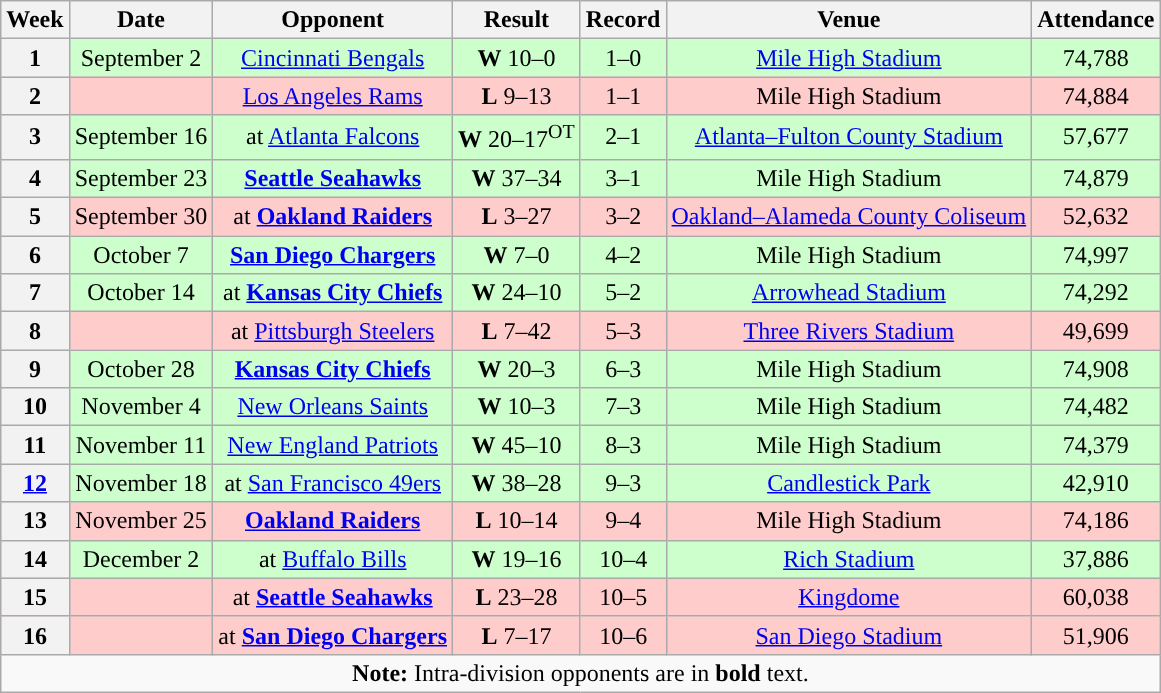<table class="wikitable" style="text-align:center">
<tr>
<th>Week</th>
<th>Date</th>
<th>Opponent</th>
<th>Result</th>
<th>Record</th>
<th>Venue</th>
<th>Attendance</th>
</tr>
<tr style="background:#cfc">
<th>1</th>
<td>September 2</td>
<td><a href='#'>Cincinnati Bengals</a></td>
<td><strong>W</strong> 10–0</td>
<td>1–0</td>
<td><a href='#'>Mile High Stadium</a></td>
<td>74,788</td>
</tr>
<tr style="background:#fcc">
<th>2</th>
<td></td>
<td><a href='#'>Los Angeles Rams</a></td>
<td><strong>L</strong> 9–13</td>
<td>1–1</td>
<td>Mile High Stadium</td>
<td>74,884</td>
</tr>
<tr style="background:#cfc">
<th>3</th>
<td>September 16</td>
<td>at <a href='#'>Atlanta Falcons</a></td>
<td><strong>W</strong> 20–17<sup>OT</sup></td>
<td>2–1</td>
<td><a href='#'>Atlanta–Fulton County Stadium</a></td>
<td>57,677</td>
</tr>
<tr style="background:#cfc">
<th>4</th>
<td>September 23</td>
<td><strong><a href='#'>Seattle Seahawks</a></strong></td>
<td><strong>W</strong> 37–34</td>
<td>3–1</td>
<td>Mile High Stadium</td>
<td>74,879</td>
</tr>
<tr style="background:#fcc">
<th>5</th>
<td>September 30</td>
<td>at <strong><a href='#'>Oakland Raiders</a></strong></td>
<td><strong>L</strong> 3–27</td>
<td>3–2</td>
<td><a href='#'>Oakland–Alameda County Coliseum</a></td>
<td>52,632</td>
</tr>
<tr style="background:#cfc">
<th>6</th>
<td>October 7</td>
<td><strong><a href='#'>San Diego Chargers</a></strong></td>
<td><strong>W</strong> 7–0</td>
<td>4–2</td>
<td>Mile High Stadium</td>
<td>74,997</td>
</tr>
<tr style="background:#cfc">
<th>7</th>
<td>October 14</td>
<td>at <strong><a href='#'>Kansas City Chiefs</a></strong></td>
<td><strong>W</strong> 24–10</td>
<td>5–2</td>
<td><a href='#'>Arrowhead Stadium</a></td>
<td>74,292</td>
</tr>
<tr style="background:#fcc">
<th>8</th>
<td></td>
<td>at <a href='#'>Pittsburgh Steelers</a></td>
<td><strong>L</strong> 7–42</td>
<td>5–3</td>
<td><a href='#'>Three Rivers Stadium</a></td>
<td>49,699</td>
</tr>
<tr style="background:#cfc">
<th>9</th>
<td>October 28</td>
<td><strong><a href='#'>Kansas City Chiefs</a></strong></td>
<td><strong>W</strong> 20–3</td>
<td>6–3</td>
<td>Mile High Stadium</td>
<td>74,908</td>
</tr>
<tr style="background:#cfc">
<th>10</th>
<td>November 4</td>
<td><a href='#'>New Orleans Saints</a></td>
<td><strong>W</strong> 10–3</td>
<td>7–3</td>
<td>Mile High Stadium</td>
<td>74,482</td>
</tr>
<tr style="background:#cfc">
<th>11</th>
<td>November 11</td>
<td><a href='#'>New England Patriots</a></td>
<td><strong>W</strong> 45–10</td>
<td>8–3</td>
<td>Mile High Stadium</td>
<td>74,379</td>
</tr>
<tr style="background:#cfc">
<th><a href='#'>12</a></th>
<td>November 18</td>
<td>at <a href='#'>San Francisco 49ers</a></td>
<td><strong>W</strong> 38–28</td>
<td>9–3</td>
<td><a href='#'>Candlestick Park</a></td>
<td>42,910</td>
</tr>
<tr style="background:#fcc">
<th>13</th>
<td>November 25</td>
<td><strong><a href='#'>Oakland Raiders</a></strong></td>
<td><strong>L</strong> 10–14</td>
<td>9–4</td>
<td>Mile High Stadium</td>
<td>74,186</td>
</tr>
<tr style="background:#cfc">
<th>14</th>
<td>December 2</td>
<td>at <a href='#'>Buffalo Bills</a></td>
<td><strong>W</strong> 19–16</td>
<td>10–4</td>
<td><a href='#'>Rich Stadium</a></td>
<td>37,886</td>
</tr>
<tr style="background:#fcc">
<th>15</th>
<td></td>
<td>at <strong><a href='#'>Seattle Seahawks</a></strong></td>
<td><strong>L</strong> 23–28</td>
<td>10–5</td>
<td><a href='#'>Kingdome</a></td>
<td>60,038</td>
</tr>
<tr style="background:#fcc">
<th>16</th>
<td></td>
<td>at <strong><a href='#'>San Diego Chargers</a></strong></td>
<td><strong>L</strong> 7–17</td>
<td>10–6</td>
<td><a href='#'>San Diego Stadium</a></td>
<td>51,906</td>
</tr>
<tr>
<td colspan="8"><strong>Note:</strong> Intra-division opponents are in <strong>bold</strong> text.</td>
</tr>
</table>
